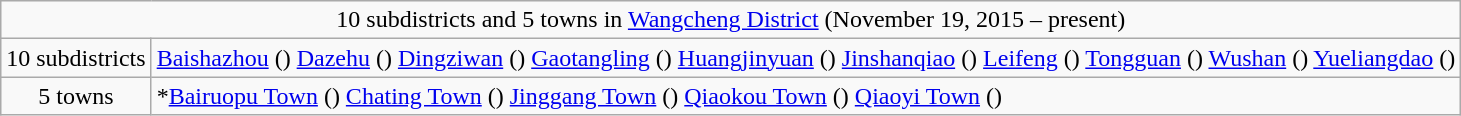<table class="wikitable">
<tr>
<td style="text-align:center;" colspan="2">10 subdistricts and 5 towns in <a href='#'>Wangcheng District</a>  (November 19, 2015 – present)</td>
</tr>
<tr align=left>
<td align=center>10 subdistricts</td>
<td><a href='#'>Baishazhou</a> () <a href='#'>Dazehu</a> () <a href='#'>Dingziwan</a> () <a href='#'>Gaotangling</a> () <a href='#'>Huangjinyuan</a> () <a href='#'>Jinshanqiao</a> () <a href='#'>Leifeng</a> () <a href='#'>Tongguan</a> () <a href='#'>Wushan</a> () <a href='#'>Yueliangdao</a> ()</td>
</tr>
<tr align=left>
<td align=center>5 towns</td>
<td>*<a href='#'>Bairuopu Town</a> () <a href='#'>Chating Town</a> () <a href='#'>Jinggang Town</a> () <a href='#'>Qiaokou Town</a> () <a href='#'>Qiaoyi Town</a> ()</td>
</tr>
</table>
